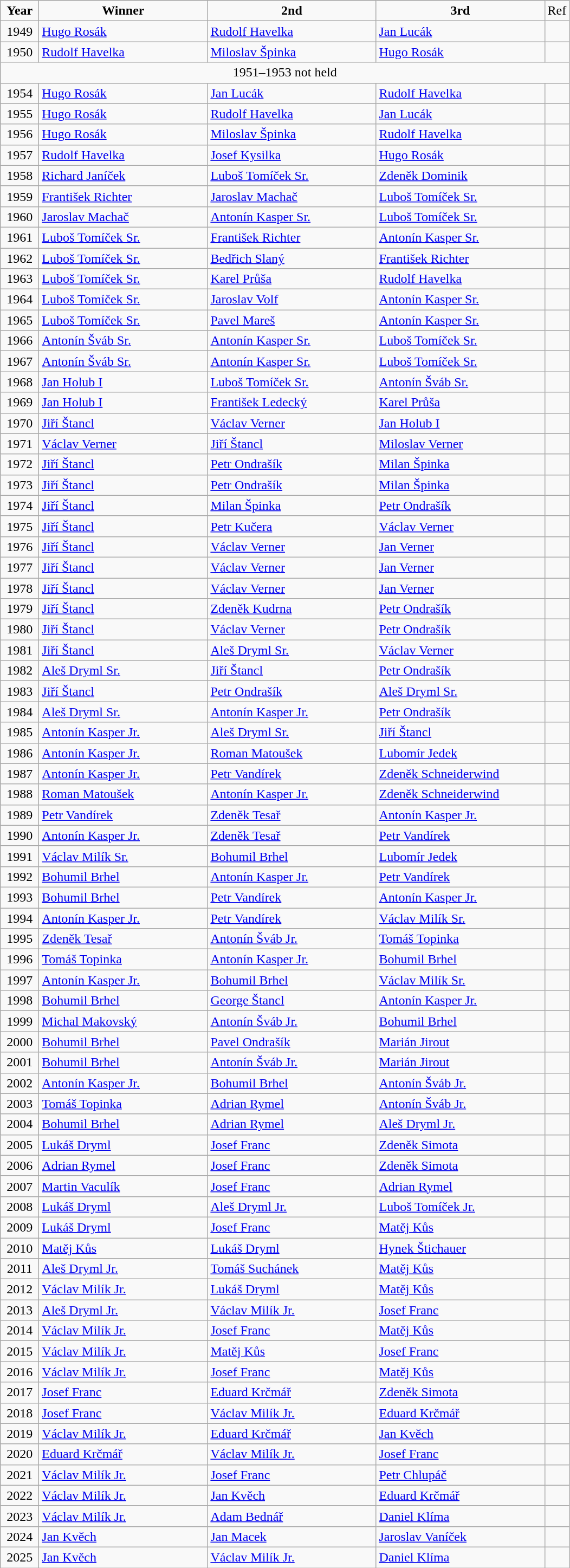<table class="wikitable">
<tr align=center>
<td width=40px  ><strong>Year</strong></td>
<td width=200px ><strong>Winner</strong></td>
<td width=200px ><strong>2nd</strong></td>
<td width=200px ><strong>3rd</strong></td>
<td width=20px>Ref</td>
</tr>
<tr>
<td align=center>1949</td>
<td><a href='#'>Hugo Rosák</a></td>
<td><a href='#'>Rudolf Havelka</a></td>
<td><a href='#'>Jan Lucák</a></td>
<td></td>
</tr>
<tr>
<td align=center>1950</td>
<td><a href='#'>Rudolf Havelka</a></td>
<td><a href='#'>Miloslav Špinka</a></td>
<td><a href='#'>Hugo Rosák</a></td>
<td></td>
</tr>
<tr>
<td colspan=5 align=center>1951–1953 not held</td>
</tr>
<tr>
<td align=center>1954</td>
<td><a href='#'>Hugo Rosák</a></td>
<td><a href='#'>Jan Lucák</a></td>
<td><a href='#'>Rudolf Havelka</a></td>
<td></td>
</tr>
<tr>
<td align=center>1955</td>
<td><a href='#'>Hugo Rosák</a></td>
<td><a href='#'>Rudolf Havelka</a></td>
<td><a href='#'>Jan Lucák</a></td>
<td></td>
</tr>
<tr>
<td align=center>1956</td>
<td><a href='#'>Hugo Rosák</a></td>
<td><a href='#'>Miloslav Špinka</a></td>
<td><a href='#'>Rudolf Havelka</a></td>
<td></td>
</tr>
<tr>
<td align=center>1957</td>
<td><a href='#'>Rudolf Havelka</a></td>
<td><a href='#'>Josef Kysilka</a></td>
<td><a href='#'>Hugo Rosák</a></td>
<td></td>
</tr>
<tr>
<td align=center>1958</td>
<td><a href='#'>Richard Janíček</a></td>
<td><a href='#'>Luboš Tomíček Sr.</a></td>
<td><a href='#'>Zdeněk Dominik</a></td>
<td></td>
</tr>
<tr>
<td align=center>1959</td>
<td><a href='#'>František Richter</a></td>
<td><a href='#'>Jaroslav Machač</a></td>
<td><a href='#'>Luboš Tomíček Sr.</a></td>
<td></td>
</tr>
<tr>
<td align=center>1960</td>
<td><a href='#'>Jaroslav Machač</a></td>
<td><a href='#'>Antonín Kasper Sr.</a></td>
<td><a href='#'>Luboš Tomíček Sr.</a></td>
<td></td>
</tr>
<tr>
<td align=center>1961</td>
<td><a href='#'>Luboš Tomíček Sr.</a></td>
<td><a href='#'>František Richter</a></td>
<td><a href='#'>Antonín Kasper Sr.</a></td>
<td></td>
</tr>
<tr>
<td align=center>1962</td>
<td><a href='#'>Luboš Tomíček Sr.</a></td>
<td><a href='#'>Bedřich Slaný</a></td>
<td><a href='#'>František Richter</a></td>
<td></td>
</tr>
<tr>
<td align=center>1963</td>
<td><a href='#'>Luboš Tomíček Sr.</a></td>
<td><a href='#'>Karel Průša</a></td>
<td><a href='#'>Rudolf Havelka</a></td>
<td></td>
</tr>
<tr>
<td align=center>1964</td>
<td><a href='#'>Luboš Tomíček Sr.</a></td>
<td><a href='#'>Jaroslav Volf</a></td>
<td><a href='#'>Antonín Kasper Sr.</a></td>
<td></td>
</tr>
<tr>
<td align=center>1965</td>
<td><a href='#'>Luboš Tomíček Sr.</a></td>
<td><a href='#'>Pavel Mareš</a></td>
<td><a href='#'>Antonín Kasper Sr.</a></td>
<td></td>
</tr>
<tr>
<td align=center>1966</td>
<td><a href='#'>Antonín Šváb Sr.</a></td>
<td><a href='#'>Antonín Kasper Sr.</a></td>
<td><a href='#'>Luboš Tomíček Sr.</a></td>
<td></td>
</tr>
<tr>
<td align=center>1967</td>
<td><a href='#'>Antonín Šváb Sr.</a></td>
<td><a href='#'>Antonín Kasper Sr.</a></td>
<td><a href='#'>Luboš Tomíček Sr.</a></td>
<td></td>
</tr>
<tr>
<td align=center>1968</td>
<td><a href='#'>Jan Holub I</a></td>
<td><a href='#'>Luboš Tomíček Sr.</a></td>
<td><a href='#'>Antonín Šváb Sr.</a></td>
<td></td>
</tr>
<tr>
<td align=center>1969</td>
<td><a href='#'>Jan Holub I</a></td>
<td><a href='#'>František Ledecký</a></td>
<td><a href='#'>Karel Průša</a></td>
<td></td>
</tr>
<tr>
<td align=center>1970</td>
<td><a href='#'>Jiří Štancl</a></td>
<td><a href='#'>Václav Verner</a></td>
<td><a href='#'>Jan Holub I</a></td>
<td></td>
</tr>
<tr>
<td align=center>1971</td>
<td><a href='#'>Václav Verner</a></td>
<td><a href='#'>Jiří Štancl</a></td>
<td><a href='#'>Miloslav Verner</a></td>
<td></td>
</tr>
<tr>
<td align=center>1972</td>
<td><a href='#'>Jiří Štancl</a></td>
<td><a href='#'>Petr Ondrašík</a></td>
<td><a href='#'>Milan Špinka</a></td>
<td></td>
</tr>
<tr>
<td align=center>1973</td>
<td><a href='#'>Jiří Štancl</a></td>
<td><a href='#'>Petr Ondrašík</a></td>
<td><a href='#'>Milan Špinka</a></td>
<td></td>
</tr>
<tr>
<td align=center>1974</td>
<td><a href='#'>Jiří Štancl</a></td>
<td><a href='#'>Milan Špinka</a></td>
<td><a href='#'>Petr Ondrašík</a></td>
<td></td>
</tr>
<tr>
<td align=center>1975</td>
<td><a href='#'>Jiří Štancl</a></td>
<td><a href='#'>Petr Kučera</a></td>
<td><a href='#'>Václav Verner</a></td>
<td></td>
</tr>
<tr>
<td align=center>1976</td>
<td><a href='#'>Jiří Štancl</a></td>
<td><a href='#'>Václav Verner</a></td>
<td><a href='#'>Jan Verner</a></td>
<td></td>
</tr>
<tr>
<td align=center>1977</td>
<td><a href='#'>Jiří Štancl</a></td>
<td><a href='#'>Václav Verner</a></td>
<td><a href='#'>Jan Verner</a></td>
<td></td>
</tr>
<tr>
<td align=center>1978</td>
<td><a href='#'>Jiří Štancl</a></td>
<td><a href='#'>Václav Verner</a></td>
<td><a href='#'>Jan Verner</a></td>
<td></td>
</tr>
<tr>
<td align=center>1979</td>
<td><a href='#'>Jiří Štancl</a></td>
<td><a href='#'>Zdeněk Kudrna</a></td>
<td><a href='#'>Petr Ondrašík</a></td>
<td></td>
</tr>
<tr>
<td align=center>1980</td>
<td><a href='#'>Jiří Štancl</a></td>
<td><a href='#'>Václav Verner</a></td>
<td><a href='#'>Petr Ondrašík</a></td>
<td></td>
</tr>
<tr>
<td align=center>1981</td>
<td><a href='#'>Jiří Štancl</a></td>
<td><a href='#'>Aleš Dryml Sr.</a></td>
<td><a href='#'>Václav Verner</a></td>
<td></td>
</tr>
<tr>
<td align=center>1982</td>
<td><a href='#'>Aleš Dryml Sr.</a></td>
<td><a href='#'>Jiří Štancl</a></td>
<td><a href='#'>Petr Ondrašík</a></td>
<td></td>
</tr>
<tr>
<td align=center>1983</td>
<td><a href='#'>Jiří Štancl</a></td>
<td><a href='#'>Petr Ondrašík</a></td>
<td><a href='#'>Aleš Dryml Sr.</a></td>
<td></td>
</tr>
<tr>
<td align=center>1984</td>
<td><a href='#'>Aleš Dryml Sr.</a></td>
<td><a href='#'>Antonín Kasper Jr.</a></td>
<td><a href='#'>Petr Ondrašík</a></td>
<td></td>
</tr>
<tr>
<td align=center>1985</td>
<td><a href='#'>Antonín Kasper Jr.</a></td>
<td><a href='#'>Aleš Dryml Sr.</a></td>
<td><a href='#'>Jiří Štancl</a></td>
<td></td>
</tr>
<tr>
<td align=center>1986</td>
<td><a href='#'>Antonín Kasper Jr.</a></td>
<td><a href='#'>Roman Matoušek</a></td>
<td><a href='#'>Lubomír Jedek</a></td>
<td></td>
</tr>
<tr>
<td align=center>1987</td>
<td><a href='#'>Antonín Kasper Jr.</a></td>
<td><a href='#'>Petr Vandírek</a></td>
<td><a href='#'>Zdeněk Schneiderwind</a></td>
<td></td>
</tr>
<tr>
<td align=center>1988</td>
<td><a href='#'>Roman Matoušek</a></td>
<td><a href='#'>Antonín Kasper Jr.</a></td>
<td><a href='#'>Zdeněk Schneiderwind</a></td>
<td></td>
</tr>
<tr>
<td align=center>1989</td>
<td><a href='#'>Petr Vandírek</a></td>
<td><a href='#'>Zdeněk Tesař</a></td>
<td><a href='#'>Antonín Kasper Jr.</a></td>
<td></td>
</tr>
<tr>
<td align=center>1990</td>
<td><a href='#'>Antonín Kasper Jr.</a></td>
<td><a href='#'>Zdeněk Tesař</a></td>
<td><a href='#'>Petr Vandírek</a></td>
<td></td>
</tr>
<tr>
<td align=center>1991</td>
<td><a href='#'>Václav Milík Sr.</a></td>
<td><a href='#'>Bohumil Brhel</a></td>
<td><a href='#'>Lubomír Jedek</a></td>
<td></td>
</tr>
<tr>
<td align=center>1992</td>
<td><a href='#'>Bohumil Brhel</a></td>
<td><a href='#'>Antonín Kasper Jr.</a></td>
<td><a href='#'>Petr Vandírek</a></td>
<td></td>
</tr>
<tr>
<td align=center>1993</td>
<td><a href='#'>Bohumil Brhel</a></td>
<td><a href='#'>Petr Vandírek</a></td>
<td><a href='#'>Antonín Kasper Jr.</a></td>
<td></td>
</tr>
<tr>
<td align=center>1994</td>
<td><a href='#'>Antonín Kasper Jr.</a></td>
<td><a href='#'>Petr Vandírek</a></td>
<td><a href='#'>Václav Milík Sr.</a></td>
<td></td>
</tr>
<tr>
<td align=center>1995</td>
<td><a href='#'>Zdeněk Tesař</a></td>
<td><a href='#'>Antonín Šváb Jr.</a></td>
<td><a href='#'>Tomáš Topinka</a></td>
<td></td>
</tr>
<tr>
<td align=center>1996</td>
<td><a href='#'>Tomáš Topinka</a></td>
<td><a href='#'>Antonín Kasper Jr.</a></td>
<td><a href='#'>Bohumil Brhel</a></td>
<td></td>
</tr>
<tr>
<td align=center>1997</td>
<td><a href='#'>Antonín Kasper Jr.</a></td>
<td><a href='#'>Bohumil Brhel</a></td>
<td><a href='#'>Václav Milík Sr.</a></td>
<td></td>
</tr>
<tr>
<td align=center>1998</td>
<td><a href='#'>Bohumil Brhel</a></td>
<td><a href='#'>George Štancl</a></td>
<td><a href='#'>Antonín Kasper Jr.</a></td>
<td></td>
</tr>
<tr>
<td align=center>1999</td>
<td><a href='#'>Michal Makovský</a></td>
<td><a href='#'>Antonín Šváb Jr.</a></td>
<td><a href='#'>Bohumil Brhel</a></td>
<td></td>
</tr>
<tr>
<td align=center>2000</td>
<td><a href='#'>Bohumil Brhel</a></td>
<td><a href='#'>Pavel Ondrašík</a></td>
<td><a href='#'>Marián Jirout</a></td>
<td></td>
</tr>
<tr>
<td align=center>2001</td>
<td><a href='#'>Bohumil Brhel</a></td>
<td><a href='#'>Antonín Šváb Jr.</a></td>
<td><a href='#'>Marián Jirout</a></td>
<td></td>
</tr>
<tr>
<td align=center>2002</td>
<td><a href='#'>Antonín Kasper Jr.</a></td>
<td><a href='#'>Bohumil Brhel</a></td>
<td><a href='#'>Antonín Šváb Jr.</a></td>
<td></td>
</tr>
<tr>
<td align=center>2003</td>
<td><a href='#'>Tomáš Topinka</a></td>
<td><a href='#'>Adrian Rymel</a></td>
<td><a href='#'>Antonín Šváb Jr.</a></td>
<td></td>
</tr>
<tr>
<td align=center>2004</td>
<td><a href='#'>Bohumil Brhel</a></td>
<td><a href='#'>Adrian Rymel</a></td>
<td><a href='#'>Aleš Dryml Jr.</a></td>
<td></td>
</tr>
<tr>
<td align=center>2005</td>
<td><a href='#'>Lukáš Dryml</a></td>
<td><a href='#'>Josef Franc</a></td>
<td><a href='#'>Zdeněk Simota</a></td>
<td></td>
</tr>
<tr>
<td align=center>2006</td>
<td><a href='#'>Adrian Rymel</a></td>
<td><a href='#'>Josef Franc</a></td>
<td><a href='#'>Zdeněk Simota</a></td>
<td></td>
</tr>
<tr>
<td align=center>2007</td>
<td><a href='#'>Martin Vaculík</a></td>
<td><a href='#'>Josef Franc</a></td>
<td><a href='#'>Adrian Rymel</a></td>
<td></td>
</tr>
<tr>
<td align=center>2008</td>
<td><a href='#'>Lukáš Dryml</a></td>
<td><a href='#'>Aleš Dryml Jr.</a></td>
<td><a href='#'>Luboš Tomíček Jr.</a></td>
<td></td>
</tr>
<tr>
<td align=center>2009</td>
<td><a href='#'>Lukáš Dryml</a></td>
<td><a href='#'>Josef Franc</a></td>
<td><a href='#'>Matěj Kůs</a></td>
<td></td>
</tr>
<tr>
<td align=center>2010</td>
<td><a href='#'>Matěj Kůs</a></td>
<td><a href='#'>Lukáš Dryml</a></td>
<td><a href='#'>Hynek Štichauer</a></td>
<td></td>
</tr>
<tr>
<td align=center>2011</td>
<td><a href='#'>Aleš Dryml Jr.</a></td>
<td><a href='#'>Tomáš Suchánek</a></td>
<td><a href='#'>Matěj Kůs</a></td>
<td></td>
</tr>
<tr>
<td align=center>2012</td>
<td><a href='#'>Václav Milík Jr.</a></td>
<td><a href='#'>Lukáš Dryml</a></td>
<td><a href='#'>Matěj Kůs</a></td>
<td></td>
</tr>
<tr>
<td align=center>2013</td>
<td><a href='#'>Aleš Dryml Jr.</a></td>
<td><a href='#'>Václav Milík Jr.</a></td>
<td><a href='#'>Josef Franc</a></td>
<td></td>
</tr>
<tr>
<td align=center>2014</td>
<td><a href='#'>Václav Milík Jr.</a></td>
<td><a href='#'>Josef Franc</a></td>
<td><a href='#'>Matěj Kůs</a></td>
<td></td>
</tr>
<tr>
<td align=center>2015</td>
<td><a href='#'>Václav Milík Jr.</a></td>
<td><a href='#'>Matěj Kůs</a></td>
<td><a href='#'>Josef Franc</a></td>
<td></td>
</tr>
<tr>
<td align=center>2016</td>
<td><a href='#'>Václav Milík Jr.</a></td>
<td><a href='#'>Josef Franc</a></td>
<td><a href='#'>Matěj Kůs</a></td>
<td></td>
</tr>
<tr>
<td align=center>2017</td>
<td><a href='#'>Josef Franc</a></td>
<td><a href='#'>Eduard Krčmář</a></td>
<td><a href='#'>Zdeněk Simota</a></td>
<td></td>
</tr>
<tr>
<td align=center>2018</td>
<td><a href='#'>Josef Franc</a></td>
<td><a href='#'>Václav Milík Jr.</a></td>
<td><a href='#'>Eduard Krčmář</a></td>
<td></td>
</tr>
<tr>
<td align=center>2019</td>
<td><a href='#'>Václav Milík Jr.</a></td>
<td><a href='#'>Eduard Krčmář</a></td>
<td><a href='#'>Jan Kvěch</a></td>
<td></td>
</tr>
<tr>
<td align=center>2020</td>
<td><a href='#'>Eduard Krčmář</a></td>
<td><a href='#'>Václav Milík Jr.</a></td>
<td><a href='#'>Josef Franc</a></td>
<td></td>
</tr>
<tr>
<td align=center>2021</td>
<td><a href='#'>Václav Milík Jr.</a></td>
<td><a href='#'>Josef Franc</a></td>
<td><a href='#'>Petr Chlupáč</a></td>
<td></td>
</tr>
<tr>
<td align=center>2022</td>
<td><a href='#'>Václav Milík Jr.</a></td>
<td><a href='#'>Jan Kvěch</a></td>
<td><a href='#'>Eduard Krčmář</a></td>
<td></td>
</tr>
<tr>
<td align=center>2023</td>
<td><a href='#'>Václav Milík Jr.</a></td>
<td><a href='#'>Adam Bednář</a></td>
<td><a href='#'>Daniel Klíma</a></td>
<td></td>
</tr>
<tr>
<td align=center>2024</td>
<td><a href='#'>Jan Kvěch</a></td>
<td><a href='#'>Jan Macek</a></td>
<td><a href='#'>Jaroslav Vaníček</a></td>
<td></td>
</tr>
<tr>
<td align=center>2025</td>
<td><a href='#'>Jan Kvěch</a></td>
<td><a href='#'>Václav Milík Jr.</a></td>
<td><a href='#'>Daniel Klíma</a></td>
<td></td>
</tr>
</table>
